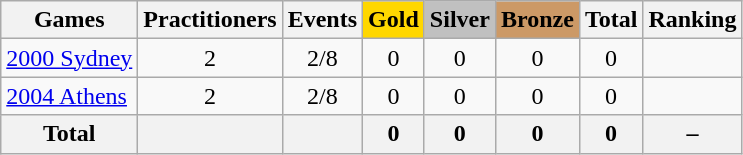<table class="wikitable sortable" style="text-align:center">
<tr>
<th>Games</th>
<th>Practitioners</th>
<th>Events</th>
<th style="background-color:gold;">Gold</th>
<th style="background-color:silver;">Silver</th>
<th style="background-color:#c96;">Bronze</th>
<th>Total</th>
<th>Ranking</th>
</tr>
<tr>
<td align=left><a href='#'>2000 Sydney</a></td>
<td>2</td>
<td>2/8</td>
<td>0</td>
<td>0</td>
<td>0</td>
<td>0</td>
<td></td>
</tr>
<tr>
<td align=left><a href='#'>2004 Athens</a></td>
<td>2</td>
<td>2/8</td>
<td>0</td>
<td>0</td>
<td>0</td>
<td>0</td>
<td></td>
</tr>
<tr>
<th>Total</th>
<th></th>
<th></th>
<th>0</th>
<th>0</th>
<th>0</th>
<th>0</th>
<th>–</th>
</tr>
</table>
